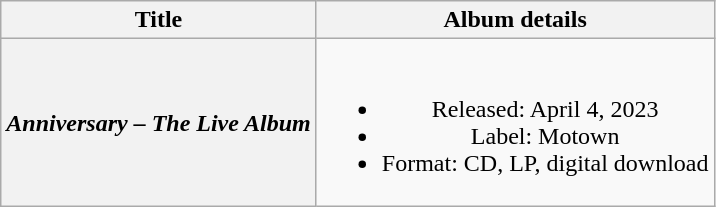<table class="wikitable plainrowheaders" style="text-align:center;" border="1">
<tr>
<th scope="col">Title</th>
<th scope="col">Album details</th>
</tr>
<tr>
<th scope="row"><em>Anniversary – The Live Album</em></th>
<td><br><ul><li>Released: April 4, 2023</li><li>Label: Motown</li><li>Format: CD, LP, digital download</li></ul></td>
</tr>
</table>
